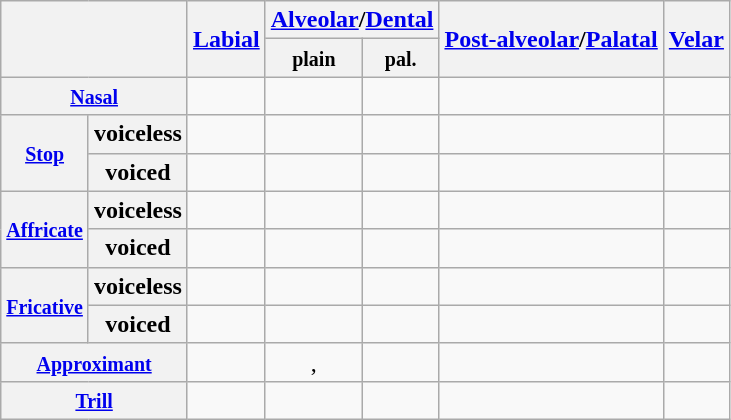<table class="wikitable" style="text-align: center;">
<tr>
<th colspan="2" rowspan="2"></th>
<th rowspan="2"><a href='#'>Labial</a></th>
<th colspan="2"><a href='#'>Alveolar</a>/<a href='#'>Dental</a></th>
<th rowspan="2"><a href='#'>Post-alveolar</a>/<a href='#'>Palatal</a></th>
<th rowspan="2"><a href='#'>Velar</a></th>
</tr>
<tr>
<th><small>plain</small></th>
<th><small>pal.</small></th>
</tr>
<tr>
<th colspan="2"><small><a href='#'>Nasal</a></small></th>
<td></td>
<td></td>
<td></td>
<td></td>
<td></td>
</tr>
<tr>
<th rowspan="2"><small><a href='#'>Stop</a></small></th>
<th>voiceless</th>
<td></td>
<td></td>
<td></td>
<td></td>
<td></td>
</tr>
<tr>
<th>voiced</th>
<td></td>
<td></td>
<td></td>
<td></td>
<td></td>
</tr>
<tr>
<th rowspan="2"><small><a href='#'>Affricate</a></small></th>
<th>voiceless</th>
<td></td>
<td></td>
<td></td>
<td></td>
<td></td>
</tr>
<tr>
<th>voiced</th>
<td></td>
<td></td>
<td></td>
<td></td>
<td></td>
</tr>
<tr>
<th rowspan="2"><small><a href='#'>Fricative</a></small></th>
<th>voiceless</th>
<td></td>
<td></td>
<td></td>
<td></td>
<td></td>
</tr>
<tr>
<th>voiced</th>
<td></td>
<td></td>
<td></td>
<td></td>
<td></td>
</tr>
<tr>
<th colspan="2"><small><a href='#'>Approximant</a></small></th>
<td></td>
<td>, </td>
<td></td>
<td></td>
<td></td>
</tr>
<tr>
<th colspan="2"><small><a href='#'>Trill</a></small></th>
<td></td>
<td></td>
<td></td>
<td></td>
<td></td>
</tr>
</table>
